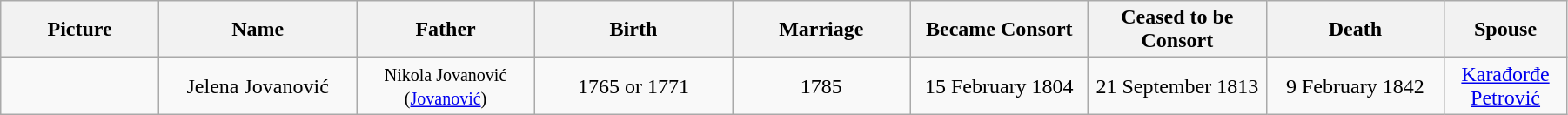<table style="width:95%;" class="wikitable">
<tr>
<th style="width:8%;">Picture</th>
<th style="width:10%;">Name</th>
<th style="width:9%;">Father</th>
<th style="width:10%;">Birth</th>
<th style="width:9%;">Marriage</th>
<th style="width:9%;">Became Consort</th>
<th style="width:9%;">Ceased to be Consort</th>
<th style="width:9%;">Death</th>
<th style="width:6%;">Spouse</th>
</tr>
<tr>
<td style="text-align:center;"></td>
<td style="text-align:center;">Jelena Jovanović</td>
<td style="text-align:center;"><small>Nikola Jovanović (<a href='#'>Jovanović</a>)</small></td>
<td style="text-align:center;">1765 or 1771</td>
<td style="text-align:center;">1785</td>
<td style="text-align:center;">15 February 1804</td>
<td style="text-align:center;">21 September 1813</td>
<td style="text-align:center;">9 February 1842</td>
<td style="text-align:center;"><a href='#'>Karađorđe Petrović</a></td>
</tr>
</table>
